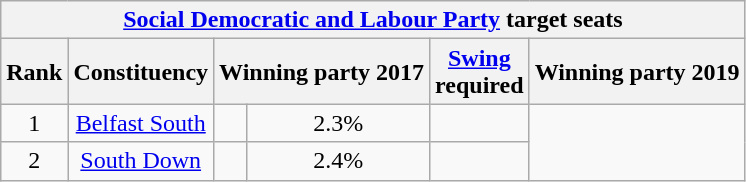<table class="wikitable plainrowheaders sortable" style="text-align:center">
<tr>
<th colspan=7><a href='#'>Social Democratic and Labour Party</a> target seats</th>
</tr>
<tr>
<th>Rank</th>
<th>Constituency</th>
<th colspan=2>Winning party 2017</th>
<th><a href='#'>Swing</a><br>required</th>
<th colspan=2>Winning party 2019</th>
</tr>
<tr>
<td>1</td>
<td><a href='#'>Belfast South</a></td>
<td></td>
<td>2.3%</td>
<td></td>
</tr>
<tr>
<td>2</td>
<td><a href='#'>South Down</a></td>
<td></td>
<td>2.4%</td>
<td></td>
</tr>
</table>
